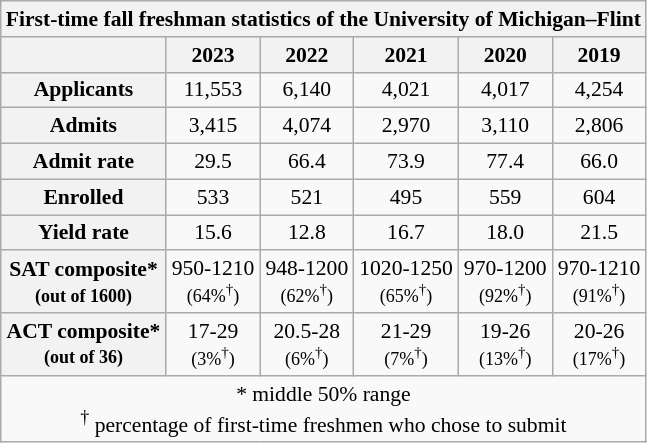<table class="wikitable" style="text-align:center; float:left; font-size:90%; margin:10px">
<tr>
<th colspan="10"><strong>First-time fall freshman statistics of the University of Michigan–Flint</strong></th>
</tr>
<tr>
<th></th>
<th>2023</th>
<th>2022</th>
<th>2021</th>
<th>2020</th>
<th>2019</th>
</tr>
<tr>
<th>Applicants</th>
<td>11,553</td>
<td>6,140</td>
<td>4,021</td>
<td>4,017</td>
<td>4,254</td>
</tr>
<tr>
<th>Admits</th>
<td>3,415</td>
<td>4,074</td>
<td>2,970</td>
<td>3,110</td>
<td>2,806</td>
</tr>
<tr>
<th>Admit rate</th>
<td>29.5</td>
<td>66.4</td>
<td>73.9</td>
<td>77.4</td>
<td>66.0</td>
</tr>
<tr>
<th>Enrolled</th>
<td>533</td>
<td>521</td>
<td>495</td>
<td>559</td>
<td>604</td>
</tr>
<tr>
<th>Yield rate</th>
<td>15.6</td>
<td>12.8</td>
<td>16.7</td>
<td>18.0</td>
<td>21.5</td>
</tr>
<tr>
<th>SAT composite*<br><small>(out of 1600)</small></th>
<td>950-1210<br><small>(64%<sup>†</sup>)</small></td>
<td>948-1200<br><small>(62%<sup>†</sup>)</small></td>
<td>1020-1250<br><small>(65%<sup>†</sup>)</small></td>
<td>970-1200<br><small>(92%<sup>†</sup>)</small></td>
<td>970-1210<br><small>(91%<sup>†</sup>)</small></td>
</tr>
<tr>
<th>ACT composite*<br><small>(out of 36)</small></th>
<td>17-29<br><small>(3%<sup>†</sup>)</small></td>
<td>20.5-28<br><small>(6%<sup>†</sup>)</small></td>
<td>21-29<br><small>(7%<sup>†</sup>)</small></td>
<td>19-26<br><small>(13%<sup>†</sup>)</small></td>
<td>20-26<br><small>(17%<sup>†</sup>)</small></td>
</tr>
<tr>
<td colspan=7>* middle 50% range<br> <sup>†</sup> percentage of first-time freshmen who chose to submit</td>
</tr>
</table>
